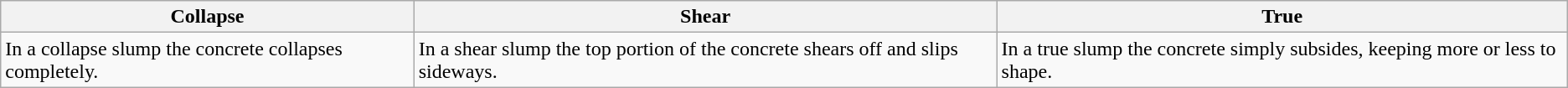<table class="wikitable">
<tr>
<th>Collapse</th>
<th>Shear</th>
<th>True</th>
</tr>
<tr>
<td>In a collapse slump the concrete collapses completely.</td>
<td>In a shear slump the top portion of the concrete shears off and slips sideways.</td>
<td>In a true slump the concrete simply subsides, keeping more or less to shape.</td>
</tr>
</table>
